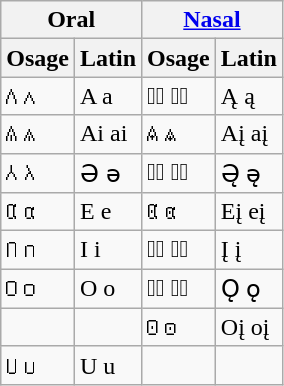<table class=wikitable>
<tr>
<th colspan=2>Oral</th>
<th colspan=2><a href='#'>Nasal</a></th>
</tr>
<tr>
<th>Osage</th>
<th>Latin</th>
<th>Osage</th>
<th>Latin</th>
</tr>
<tr>
<td>𐒰 𐓘</td>
<td>A a</td>
<td>𐒰͘ 𐓘͘</td>
<td>Ą ą</td>
</tr>
<tr>
<td>𐒱 𐓙</td>
<td>Ai ai</td>
<td>𐒲 𐓚</td>
<td>Aį aį</td>
</tr>
<tr>
<td>𐒳 𐓛</td>
<td>Ə ə</td>
<td>𐒳͘ 𐓛͘</td>
<td>Ə̨ ə̨</td>
</tr>
<tr>
<td>𐒷 𐓟</td>
<td>E e</td>
<td>𐒸 𐓠</td>
<td>Eį eį</td>
</tr>
<tr>
<td>𐒻 𐓣</td>
<td>I i</td>
<td>𐒻͘ 𐓣͘</td>
<td>Į į</td>
</tr>
<tr>
<td>𐓂 𐓪</td>
<td>O o</td>
<td>𐓂͘ 𐓪͘</td>
<td>Ǫ ǫ</td>
</tr>
<tr>
<td></td>
<td></td>
<td>𐓃 𐓫</td>
<td>Oį oį</td>
</tr>
<tr>
<td>𐓎 𐓶</td>
<td>U u</td>
<td></td>
<td></td>
</tr>
</table>
